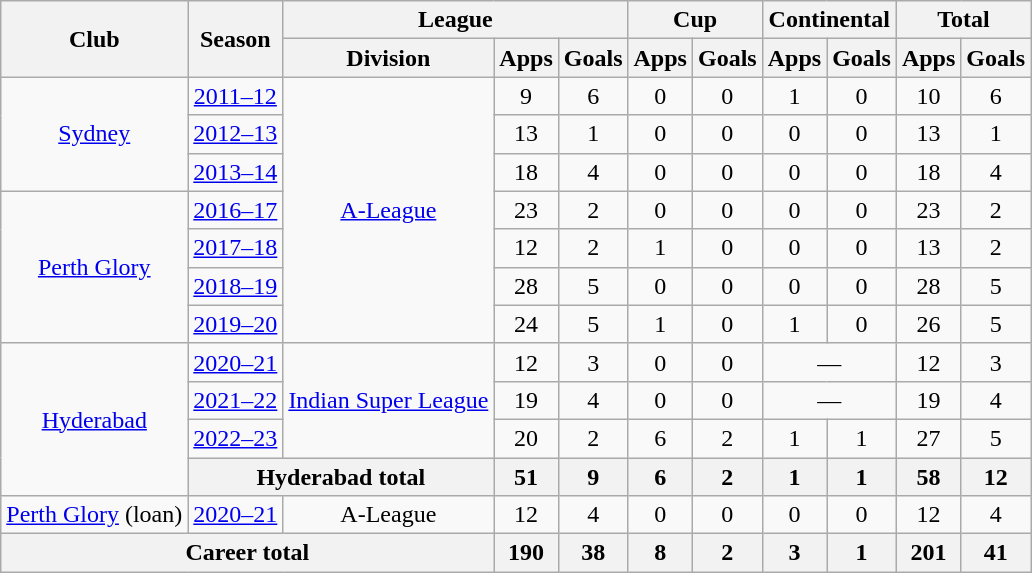<table class="wikitable" style="text-align: center;">
<tr>
<th rowspan="2">Club</th>
<th rowspan="2">Season</th>
<th colspan="3">League</th>
<th colspan="2">Cup</th>
<th colspan="2">Continental</th>
<th colspan="2">Total</th>
</tr>
<tr>
<th>Division</th>
<th>Apps</th>
<th>Goals</th>
<th>Apps</th>
<th>Goals</th>
<th>Apps</th>
<th>Goals</th>
<th>Apps</th>
<th>Goals</th>
</tr>
<tr>
<td rowspan="3"><a href='#'>Sydney</a></td>
<td><a href='#'>2011–12</a></td>
<td rowspan="7"><a href='#'>A-League</a></td>
<td>9</td>
<td>6</td>
<td>0</td>
<td>0</td>
<td>1</td>
<td>0</td>
<td>10</td>
<td>6</td>
</tr>
<tr>
<td><a href='#'>2012–13</a></td>
<td>13</td>
<td>1</td>
<td>0</td>
<td>0</td>
<td>0</td>
<td>0</td>
<td>13</td>
<td>1</td>
</tr>
<tr>
<td><a href='#'>2013–14</a></td>
<td>18</td>
<td>4</td>
<td>0</td>
<td>0</td>
<td>0</td>
<td>0</td>
<td>18</td>
<td>4</td>
</tr>
<tr>
<td rowspan="4"><a href='#'>Perth Glory</a></td>
<td><a href='#'>2016–17</a></td>
<td>23</td>
<td>2</td>
<td>0</td>
<td>0</td>
<td>0</td>
<td>0</td>
<td>23</td>
<td>2</td>
</tr>
<tr>
<td><a href='#'>2017–18</a></td>
<td>12</td>
<td>2</td>
<td>1</td>
<td>0</td>
<td>0</td>
<td>0</td>
<td>13</td>
<td>2</td>
</tr>
<tr>
<td><a href='#'>2018–19</a></td>
<td>28</td>
<td>5</td>
<td>0</td>
<td>0</td>
<td>0</td>
<td>0</td>
<td>28</td>
<td>5</td>
</tr>
<tr>
<td><a href='#'>2019–20</a></td>
<td>24</td>
<td>5</td>
<td>1</td>
<td>0</td>
<td>1</td>
<td>0</td>
<td>26</td>
<td>5</td>
</tr>
<tr>
<td rowspan="4"><a href='#'>Hyderabad</a></td>
<td><a href='#'>2020–21</a></td>
<td rowspan="3"><a href='#'>Indian Super League</a></td>
<td>12</td>
<td>3</td>
<td>0</td>
<td>0</td>
<td colspan="2">—</td>
<td>12</td>
<td>3</td>
</tr>
<tr>
<td><a href='#'>2021–22</a></td>
<td>19</td>
<td>4</td>
<td>0</td>
<td>0</td>
<td colspan="2">—</td>
<td>19</td>
<td>4</td>
</tr>
<tr>
<td><a href='#'>2022–23</a></td>
<td>20</td>
<td>2</td>
<td>6</td>
<td>2</td>
<td>1</td>
<td>1</td>
<td>27</td>
<td>5</td>
</tr>
<tr>
<th colspan="2">Hyderabad total</th>
<th>51</th>
<th>9</th>
<th>6</th>
<th>2</th>
<th>1</th>
<th>1</th>
<th>58</th>
<th>12</th>
</tr>
<tr>
<td rowspan="1"><a href='#'>Perth Glory</a> (loan)</td>
<td><a href='#'>2020–21</a></td>
<td rowspan="1">A-League</td>
<td>12</td>
<td>4</td>
<td>0</td>
<td>0</td>
<td>0</td>
<td>0</td>
<td>12</td>
<td>4</td>
</tr>
<tr>
<th colspan="3">Career total</th>
<th>190</th>
<th>38</th>
<th>8</th>
<th>2</th>
<th>3</th>
<th>1</th>
<th>201</th>
<th>41</th>
</tr>
</table>
